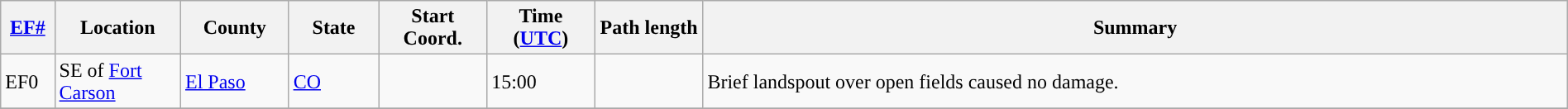<table class="wikitable sortable" style="width:100%;">
<tr>
<th scope="col"  style="width:3%; text-align:center;"><a href='#'>EF#</a></th>
<th scope="col"  style="width:7%; text-align:center;" class="unsortable">Location</th>
<th scope="col"  style="width:6%; text-align:center;" class="unsortable">County</th>
<th scope="col"  style="width:5%; text-align:center;">State</th>
<th scope="col"  style="width:6%; text-align:center;">Start Coord.</th>
<th scope="col"  style="width:6%; text-align:center;">Time (<a href='#'>UTC</a>)</th>
<th scope="col"  style="width:6%; text-align:center;">Path length</th>
<th scope="col" class="unsortable" style="width:48%; text-align:center;">Summary</th>
</tr>
<tr>
<td>EF0</td>
<td>SE of <a href='#'>Fort Carson</a></td>
<td><a href='#'>El Paso</a></td>
<td><a href='#'>CO</a></td>
<td></td>
<td>15:00</td>
<td></td>
<td>Brief landspout over open fields caused no damage.</td>
</tr>
<tr>
</tr>
</table>
